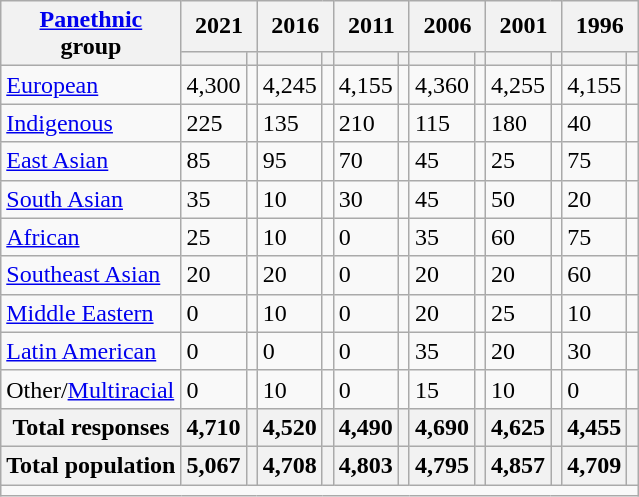<table class="wikitable collapsible sortable">
<tr>
<th rowspan="2"><a href='#'>Panethnic</a><br>group</th>
<th colspan="2">2021</th>
<th colspan="2">2016</th>
<th colspan="2">2011</th>
<th colspan="2">2006</th>
<th colspan="2">2001</th>
<th colspan="2">1996</th>
</tr>
<tr>
<th><a href='#'></a></th>
<th></th>
<th></th>
<th></th>
<th></th>
<th></th>
<th></th>
<th></th>
<th></th>
<th></th>
<th></th>
<th></th>
</tr>
<tr>
<td><a href='#'>European</a></td>
<td>4,300</td>
<td></td>
<td>4,245</td>
<td></td>
<td>4,155</td>
<td></td>
<td>4,360</td>
<td></td>
<td>4,255</td>
<td></td>
<td>4,155</td>
<td></td>
</tr>
<tr>
<td><a href='#'>Indigenous</a></td>
<td>225</td>
<td></td>
<td>135</td>
<td></td>
<td>210</td>
<td></td>
<td>115</td>
<td></td>
<td>180</td>
<td></td>
<td>40</td>
<td></td>
</tr>
<tr>
<td><a href='#'>East Asian</a></td>
<td>85</td>
<td></td>
<td>95</td>
<td></td>
<td>70</td>
<td></td>
<td>45</td>
<td></td>
<td>25</td>
<td></td>
<td>75</td>
<td></td>
</tr>
<tr>
<td><a href='#'>South Asian</a></td>
<td>35</td>
<td></td>
<td>10</td>
<td></td>
<td>30</td>
<td></td>
<td>45</td>
<td></td>
<td>50</td>
<td></td>
<td>20</td>
<td></td>
</tr>
<tr>
<td><a href='#'>African</a></td>
<td>25</td>
<td></td>
<td>10</td>
<td></td>
<td>0</td>
<td></td>
<td>35</td>
<td></td>
<td>60</td>
<td></td>
<td>75</td>
<td></td>
</tr>
<tr>
<td><a href='#'>Southeast Asian</a></td>
<td>20</td>
<td></td>
<td>20</td>
<td></td>
<td>0</td>
<td></td>
<td>20</td>
<td></td>
<td>20</td>
<td></td>
<td>60</td>
<td></td>
</tr>
<tr>
<td><a href='#'>Middle Eastern</a></td>
<td>0</td>
<td></td>
<td>10</td>
<td></td>
<td>0</td>
<td></td>
<td>20</td>
<td></td>
<td>25</td>
<td></td>
<td>10</td>
<td></td>
</tr>
<tr>
<td><a href='#'>Latin American</a></td>
<td>0</td>
<td></td>
<td>0</td>
<td></td>
<td>0</td>
<td></td>
<td>35</td>
<td></td>
<td>20</td>
<td></td>
<td>30</td>
<td></td>
</tr>
<tr>
<td>Other/<a href='#'>Multiracial</a></td>
<td>0</td>
<td></td>
<td>10</td>
<td></td>
<td>0</td>
<td></td>
<td>15</td>
<td></td>
<td>10</td>
<td></td>
<td>0</td>
<td></td>
</tr>
<tr>
<th>Total responses</th>
<th>4,710</th>
<th></th>
<th>4,520</th>
<th></th>
<th>4,490</th>
<th></th>
<th>4,690</th>
<th></th>
<th>4,625</th>
<th></th>
<th>4,455</th>
<th></th>
</tr>
<tr>
<th>Total population</th>
<th>5,067</th>
<th></th>
<th>4,708</th>
<th></th>
<th>4,803</th>
<th></th>
<th>4,795</th>
<th></th>
<th>4,857</th>
<th></th>
<th>4,709</th>
<th></th>
</tr>
<tr class="sortbottom">
<td colspan="15"></td>
</tr>
</table>
